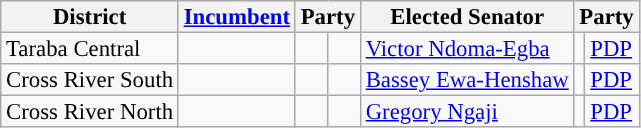<table class="sortable wikitable" style="font-size:95%;line-height:14px;">
<tr>
<th class="unsortable">District</th>
<th class="unsortable"><a href='#'>Incumbent</a></th>
<th colspan="2">Party</th>
<th class="unsortable">Elected Senator</th>
<th colspan="2">Party</th>
</tr>
<tr>
<td>Taraba Central</td>
<td></td>
<td></td>
<td></td>
<td><a href='#'>Victor Ndoma-Egba</a></td>
<td style="background:"></td>
<td><a href='#'>PDP</a></td>
</tr>
<tr>
<td>Cross River South</td>
<td></td>
<td></td>
<td></td>
<td><a href='#'>Bassey Ewa-Henshaw</a></td>
<td style="background:"></td>
<td><a href='#'>PDP</a></td>
</tr>
<tr>
<td>Cross River North</td>
<td></td>
<td></td>
<td></td>
<td><a href='#'>Gregory Ngaji</a></td>
<td style="background:"></td>
<td><a href='#'>PDP</a></td>
</tr>
</table>
